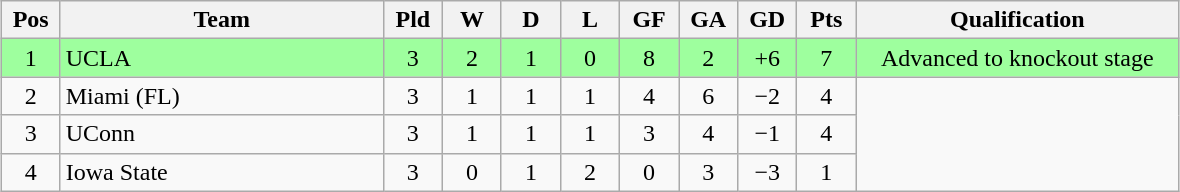<table class="wikitable" style="text-align:center; margin: 1em auto">
<tr>
<th style="width:2em">Pos</th>
<th style="width:13em">Team</th>
<th style="width:2em">Pld</th>
<th style="width:2em">W</th>
<th style="width:2em">D</th>
<th style="width:2em">L</th>
<th style="width:2em">GF</th>
<th style="width:2em">GA</th>
<th style="width:2em">GD</th>
<th style="width:2em">Pts</th>
<th style="width:13em">Qualification</th>
</tr>
<tr bgcolor="#9eff9e">
<td>1</td>
<td style="text-align:left">UCLA</td>
<td>3</td>
<td>2</td>
<td>1</td>
<td>0</td>
<td>8</td>
<td>2</td>
<td>+6</td>
<td>7</td>
<td>Advanced to knockout stage</td>
</tr>
<tr>
<td>2</td>
<td style="text-align:left">Miami (FL)</td>
<td>3</td>
<td>1</td>
<td>1</td>
<td>1</td>
<td>4</td>
<td>6</td>
<td>−2</td>
<td>4</td>
</tr>
<tr>
<td>3</td>
<td style="text-align:left">UConn</td>
<td>3</td>
<td>1</td>
<td>1</td>
<td>1</td>
<td>3</td>
<td>4</td>
<td>−1</td>
<td>4</td>
</tr>
<tr>
<td>4</td>
<td style="text-align:left">Iowa State</td>
<td>3</td>
<td>0</td>
<td>1</td>
<td>2</td>
<td>0</td>
<td>3</td>
<td>−3</td>
<td>1</td>
</tr>
</table>
